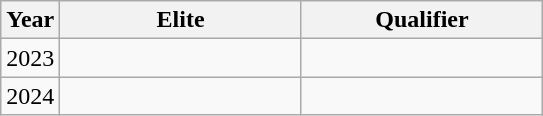<table class="wikitable" style="text-align: center;">
<tr>
<th>Year</th>
<th style="width:9.6em;">Elite</th>
<th style="width:9.6em;">Qualifier</th>
</tr>
<tr>
<td>2023</td>
<td></td>
<td></td>
</tr>
<tr>
<td>2024</td>
<td></td>
<td></td>
</tr>
</table>
